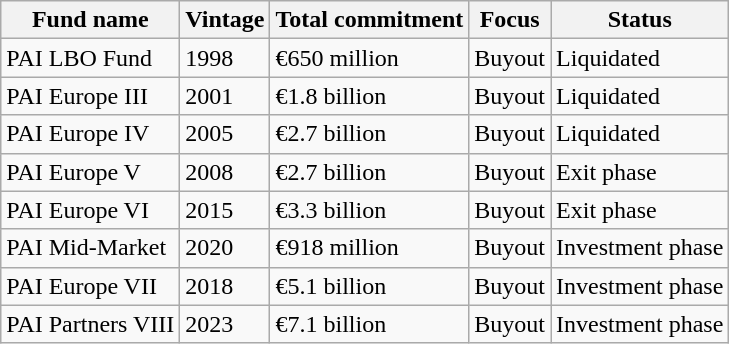<table class="wikitable">
<tr>
<th>Fund name</th>
<th>Vintage</th>
<th>Total commitment</th>
<th>Focus</th>
<th>Status</th>
</tr>
<tr>
<td>PAI LBO Fund</td>
<td>1998</td>
<td>€650 million</td>
<td>Buyout</td>
<td>Liquidated</td>
</tr>
<tr>
<td>PAI Europe III</td>
<td>2001</td>
<td>€1.8 billion</td>
<td>Buyout</td>
<td>Liquidated</td>
</tr>
<tr>
<td>PAI Europe IV</td>
<td>2005</td>
<td>€2.7 billion</td>
<td>Buyout</td>
<td>Liquidated</td>
</tr>
<tr>
<td>PAI Europe V</td>
<td>2008</td>
<td>€2.7 billion</td>
<td>Buyout</td>
<td>Exit phase</td>
</tr>
<tr>
<td>PAI Europe VI</td>
<td>2015</td>
<td>€3.3 billion</td>
<td>Buyout</td>
<td>Exit phase</td>
</tr>
<tr>
<td>PAI Mid-Market</td>
<td>2020</td>
<td>€918 million</td>
<td>Buyout</td>
<td>Investment phase</td>
</tr>
<tr>
<td>PAI Europe VII</td>
<td>2018</td>
<td>€5.1 billion</td>
<td>Buyout</td>
<td>Investment phase</td>
</tr>
<tr>
<td>PAI Partners VIII</td>
<td>2023</td>
<td>€7.1 billion</td>
<td>Buyout</td>
<td>Investment phase</td>
</tr>
</table>
